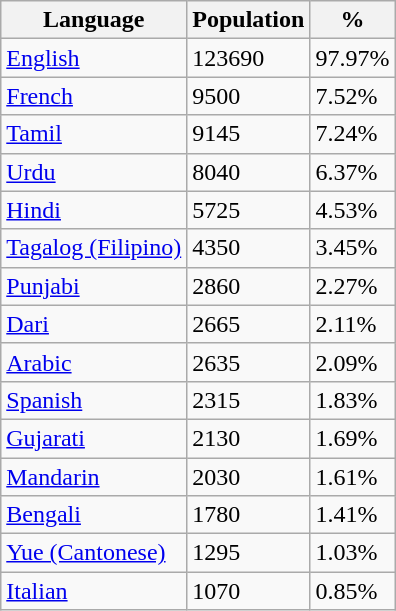<table class="wikitable sortable" style="float:left;">
<tr>
<th>Language</th>
<th>Population</th>
<th>%</th>
</tr>
<tr>
<td><a href='#'>English</a></td>
<td>123690</td>
<td>97.97%</td>
</tr>
<tr>
<td><a href='#'>French</a></td>
<td>9500</td>
<td>7.52%</td>
</tr>
<tr>
<td><a href='#'>Tamil</a></td>
<td>9145</td>
<td>7.24%</td>
</tr>
<tr>
<td><a href='#'>Urdu</a></td>
<td>8040</td>
<td>6.37%</td>
</tr>
<tr>
<td><a href='#'>Hindi</a></td>
<td>5725</td>
<td>4.53%</td>
</tr>
<tr>
<td><a href='#'>Tagalog (Filipino)</a></td>
<td>4350</td>
<td>3.45%</td>
</tr>
<tr>
<td><a href='#'>Punjabi</a></td>
<td>2860</td>
<td>2.27%</td>
</tr>
<tr>
<td><a href='#'>Dari</a></td>
<td>2665</td>
<td>2.11%</td>
</tr>
<tr>
<td><a href='#'>Arabic</a></td>
<td>2635</td>
<td>2.09%</td>
</tr>
<tr>
<td><a href='#'>Spanish</a></td>
<td>2315</td>
<td>1.83%</td>
</tr>
<tr>
<td><a href='#'>Gujarati</a></td>
<td>2130</td>
<td>1.69%</td>
</tr>
<tr>
<td><a href='#'>Mandarin</a></td>
<td>2030</td>
<td>1.61%</td>
</tr>
<tr>
<td><a href='#'>Bengali</a></td>
<td>1780</td>
<td>1.41%</td>
</tr>
<tr>
<td><a href='#'>Yue (Cantonese)</a></td>
<td>1295</td>
<td>1.03%</td>
</tr>
<tr>
<td><a href='#'>Italian</a></td>
<td>1070</td>
<td>0.85%</td>
</tr>
</table>
